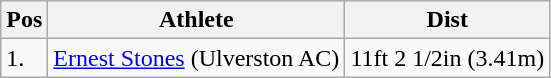<table class="wikitable">
<tr>
<th>Pos</th>
<th>Athlete</th>
<th>Dist</th>
</tr>
<tr>
<td>1.</td>
<td><a href='#'>Ernest Stones</a> (Ulverston AC)</td>
<td>11ft 2 1/2in (3.41m)</td>
</tr>
</table>
